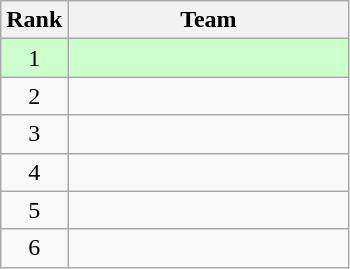<table class=wikitable style="text-align:center;">
<tr>
<th>Rank</th>
<th width=180>Team</th>
</tr>
<tr bgcolor=#ccffcc>
<td>1</td>
<td align=left></td>
</tr>
<tr>
<td>2</td>
<td align=left></td>
</tr>
<tr>
<td>3</td>
<td align=left></td>
</tr>
<tr>
<td>4</td>
<td align=left></td>
</tr>
<tr>
<td>5</td>
<td align=left></td>
</tr>
<tr>
<td>6</td>
<td align=left></td>
</tr>
</table>
